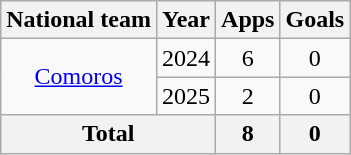<table class="wikitable" style="text-align:center">
<tr>
<th>National team</th>
<th>Year</th>
<th>Apps</th>
<th>Goals</th>
</tr>
<tr>
<td rowspan="2"><a href='#'>Comoros</a></td>
<td>2024</td>
<td>6</td>
<td>0</td>
</tr>
<tr>
<td>2025</td>
<td>2</td>
<td>0</td>
</tr>
<tr>
<th colspan="2">Total</th>
<th>8</th>
<th>0</th>
</tr>
</table>
